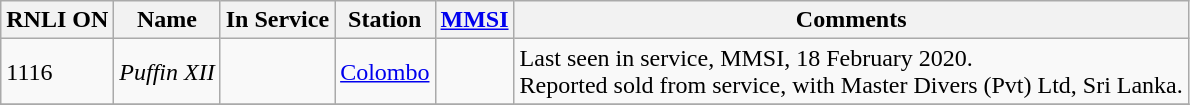<table class="wikitable">
<tr>
<th>RNLI ON</th>
<th>Name</th>
<th>In Service </th>
<th>Station</th>
<th><a href='#'>MMSI</a></th>
<th>Comments</th>
</tr>
<tr>
<td>1116</td>
<td><em>Puffin XII</em></td>
<td></td>
<td><a href='#'>Colombo</a></td>
<td></td>
<td> Last seen in service, MMSI, 18 February 2020.<br>Reported sold from service, with Master Divers (Pvt) Ltd, Sri Lanka.</td>
</tr>
<tr>
</tr>
</table>
